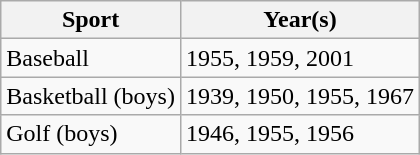<table class="wikitable">
<tr>
<th>Sport</th>
<th>Year(s)</th>
</tr>
<tr>
<td>Baseball</td>
<td>1955, 1959, 2001</td>
</tr>
<tr>
<td>Basketball (boys)</td>
<td>1939, 1950, 1955, 1967</td>
</tr>
<tr>
<td>Golf (boys)</td>
<td>1946, 1955,  1956</td>
</tr>
</table>
